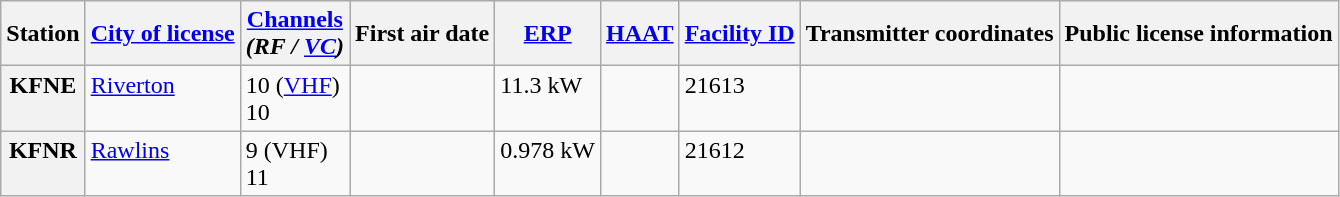<table class="wikitable">
<tr>
<th scope = "col">Station</th>
<th scope = "col"><a href='#'>City of license</a></th>
<th scope = "col"><a href='#'>Channels</a><br><em>(RF / <a href='#'>VC</a>)</em></th>
<th scope = "col">First air date</th>
<th scope = "col"><a href='#'>ERP</a></th>
<th scope = "col"><a href='#'>HAAT</a></th>
<th scope = "col"><a href='#'>Facility ID</a></th>
<th scope = "col">Transmitter coordinates</th>
<th scope = "col">Public license information</th>
</tr>
<tr style="vertical-align: top; text-align: left;">
<th scope = "row">KFNE</th>
<td><a href='#'>Riverton</a></td>
<td>10 (<a href='#'>VHF</a>)<br>10</td>
<td></td>
<td>11.3 kW</td>
<td></td>
<td>21613</td>
<td></td>
<td><br></td>
</tr>
<tr style="vertical-align: top; text-align: left;">
<th scope = "row">KFNR</th>
<td><a href='#'>Rawlins</a></td>
<td>9 (VHF)<br>11</td>
<td></td>
<td>0.978 kW</td>
<td></td>
<td>21612</td>
<td></td>
<td><br></td>
</tr>
</table>
